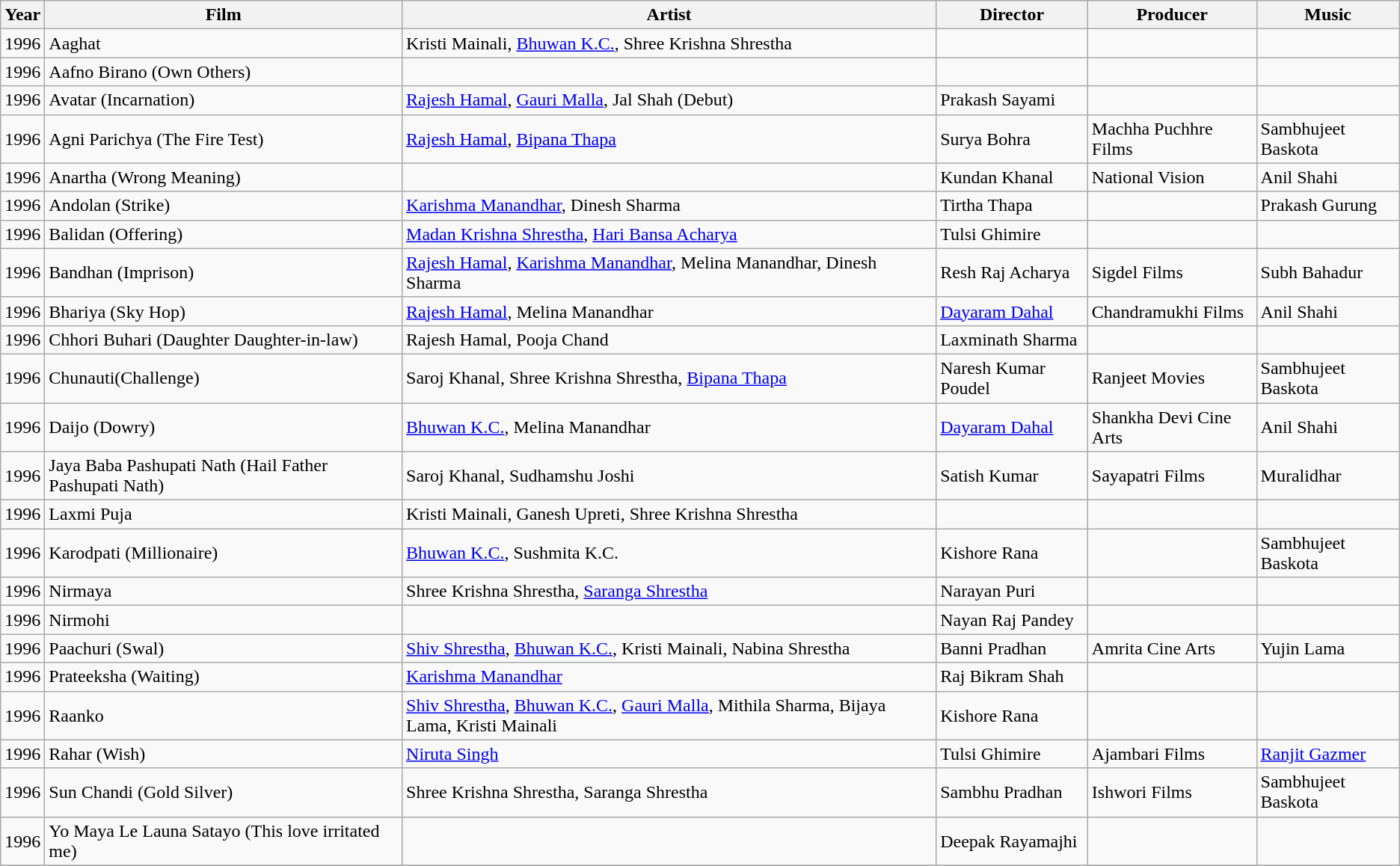<table class="wikitable sortable">
<tr>
<th>Year</th>
<th>Film</th>
<th>Artist</th>
<th>Director</th>
<th>Producer</th>
<th>Music</th>
</tr>
<tr>
<td>1996</td>
<td>Aaghat</td>
<td>Kristi Mainali, <a href='#'>Bhuwan K.C.</a>, Shree Krishna Shrestha</td>
<td></td>
<td></td>
<td></td>
</tr>
<tr>
<td>1996</td>
<td>Aafno Birano (Own Others)</td>
<td></td>
<td></td>
<td></td>
<td></td>
</tr>
<tr>
<td>1996</td>
<td>Avatar (Incarnation)</td>
<td><a href='#'>Rajesh Hamal</a>, <a href='#'>Gauri Malla</a>, Jal Shah (Debut)</td>
<td>Prakash Sayami</td>
<td></td>
<td></td>
</tr>
<tr>
<td>1996</td>
<td>Agni Parichya (The Fire Test)</td>
<td><a href='#'>Rajesh Hamal</a>, <a href='#'>Bipana Thapa</a></td>
<td>Surya Bohra</td>
<td>Machha Puchhre Films</td>
<td>Sambhujeet Baskota</td>
</tr>
<tr>
<td>1996</td>
<td>Anartha (Wrong Meaning)</td>
<td></td>
<td>Kundan Khanal</td>
<td>National Vision</td>
<td>Anil Shahi</td>
</tr>
<tr>
<td>1996</td>
<td>Andolan (Strike)</td>
<td><a href='#'>Karishma Manandhar</a>, Dinesh Sharma</td>
<td>Tirtha Thapa</td>
<td></td>
<td>Prakash Gurung</td>
</tr>
<tr>
<td>1996</td>
<td>Balidan (Offering)</td>
<td><a href='#'>Madan Krishna Shrestha</a>, <a href='#'>Hari Bansa Acharya</a></td>
<td>Tulsi Ghimire</td>
<td></td>
<td></td>
</tr>
<tr>
<td>1996</td>
<td>Bandhan (Imprison)</td>
<td><a href='#'>Rajesh Hamal</a>, <a href='#'>Karishma Manandhar</a>, Melina Manandhar, Dinesh Sharma</td>
<td>Resh Raj Acharya</td>
<td>Sigdel Films</td>
<td>Subh Bahadur</td>
</tr>
<tr>
<td>1996</td>
<td>Bhariya (Sky Hop)</td>
<td><a href='#'>Rajesh Hamal</a>, Melina Manandhar</td>
<td><a href='#'>Dayaram Dahal</a></td>
<td>Chandramukhi Films</td>
<td>Anil Shahi</td>
</tr>
<tr>
<td>1996</td>
<td>Chhori Buhari (Daughter Daughter-in-law)</td>
<td>Rajesh Hamal, Pooja Chand</td>
<td>Laxminath Sharma</td>
<td></td>
<td></td>
</tr>
<tr>
<td>1996</td>
<td>Chunauti(Challenge)</td>
<td>Saroj Khanal, Shree Krishna Shrestha, <a href='#'>Bipana Thapa</a></td>
<td>Naresh Kumar Poudel</td>
<td>Ranjeet Movies</td>
<td>Sambhujeet Baskota</td>
</tr>
<tr>
<td>1996</td>
<td>Daijo (Dowry)</td>
<td><a href='#'>Bhuwan K.C.</a>, Melina Manandhar</td>
<td><a href='#'>Dayaram Dahal</a></td>
<td>Shankha Devi Cine Arts</td>
<td>Anil Shahi</td>
</tr>
<tr>
<td>1996</td>
<td>Jaya Baba Pashupati Nath (Hail Father Pashupati Nath)</td>
<td>Saroj Khanal, Sudhamshu Joshi</td>
<td>Satish Kumar</td>
<td>Sayapatri Films</td>
<td>Muralidhar</td>
</tr>
<tr>
<td>1996</td>
<td>Laxmi Puja</td>
<td>Kristi Mainali, Ganesh Upreti, Shree Krishna Shrestha</td>
<td></td>
<td></td>
<td></td>
</tr>
<tr>
<td>1996</td>
<td>Karodpati (Millionaire)</td>
<td><a href='#'>Bhuwan K.C.</a>, Sushmita K.C.</td>
<td>Kishore Rana</td>
<td></td>
<td>Sambhujeet Baskota</td>
</tr>
<tr>
<td>1996</td>
<td>Nirmaya</td>
<td>Shree Krishna Shrestha, <a href='#'>Saranga Shrestha</a></td>
<td>Narayan Puri</td>
<td></td>
<td></td>
</tr>
<tr>
<td>1996</td>
<td>Nirmohi</td>
<td></td>
<td>Nayan Raj Pandey</td>
<td></td>
<td></td>
</tr>
<tr>
<td>1996</td>
<td>Paachuri (Swal)</td>
<td><a href='#'>Shiv Shrestha</a>, <a href='#'>Bhuwan K.C.</a>, Kristi Mainali, Nabina Shrestha</td>
<td>Banni Pradhan</td>
<td>Amrita Cine Arts</td>
<td>Yujin Lama</td>
</tr>
<tr>
<td>1996</td>
<td>Prateeksha (Waiting)</td>
<td><a href='#'>Karishma Manandhar</a></td>
<td>Raj Bikram Shah</td>
<td></td>
<td></td>
</tr>
<tr>
<td>1996</td>
<td>Raanko</td>
<td><a href='#'>Shiv Shrestha</a>, <a href='#'>Bhuwan K.C.</a>, <a href='#'>Gauri Malla</a>, Mithila Sharma, Bijaya Lama, Kristi Mainali</td>
<td>Kishore Rana</td>
<td></td>
<td></td>
</tr>
<tr>
<td>1996</td>
<td>Rahar (Wish)</td>
<td><a href='#'>Niruta Singh</a></td>
<td>Tulsi Ghimire</td>
<td>Ajambari Films</td>
<td><a href='#'>Ranjit Gazmer</a></td>
</tr>
<tr>
<td>1996</td>
<td>Sun Chandi (Gold Silver)</td>
<td>Shree Krishna Shrestha, Saranga Shrestha</td>
<td>Sambhu Pradhan</td>
<td>Ishwori Films</td>
<td>Sambhujeet Baskota</td>
</tr>
<tr>
<td>1996</td>
<td>Yo Maya Le Launa Satayo (This love irritated me)</td>
<td></td>
<td>Deepak Rayamajhi</td>
<td></td>
<td></td>
</tr>
<tr>
</tr>
</table>
